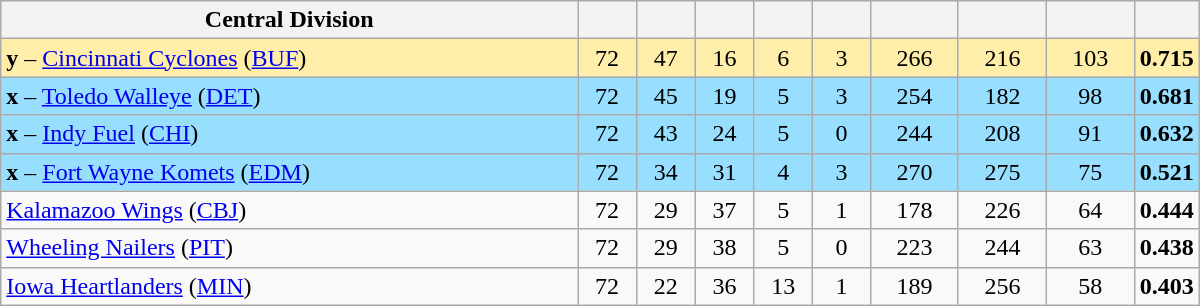<table class="wikitable sortable" style="text-align:center; width:50em">
<tr>
<th style="width:50%;" class="unsortable">Central Division</th>
<th width="5%"></th>
<th width="5%"></th>
<th width="5%"></th>
<th width="5%"></th>
<th width="5%"></th>
<th width="7.5%"></th>
<th width="7.5%"></th>
<th width="7.5%"></th>
<th width="7.5%"></th>
</tr>
<tr bgcolor=#ffeeaa>
<td align=left><strong>y</strong> – <a href='#'>Cincinnati Cyclones</a> (<a href='#'>BUF</a>)</td>
<td>72</td>
<td>47</td>
<td>16</td>
<td>6</td>
<td>3</td>
<td>266</td>
<td>216</td>
<td>103</td>
<td><strong>0.715</strong></td>
</tr>
<tr bgcolor=#97DEFF>
<td align=left><strong>x</strong> – <a href='#'>Toledo Walleye</a> (<a href='#'>DET</a>)</td>
<td>72</td>
<td>45</td>
<td>19</td>
<td>5</td>
<td>3</td>
<td>254</td>
<td>182</td>
<td>98</td>
<td><strong>0.681</strong></td>
</tr>
<tr bgcolor=#97DEFF>
<td align=left><strong>x</strong> – <a href='#'>Indy Fuel</a> (<a href='#'>CHI</a>)</td>
<td>72</td>
<td>43</td>
<td>24</td>
<td>5</td>
<td>0</td>
<td>244</td>
<td>208</td>
<td>91</td>
<td><strong>0.632</strong></td>
</tr>
<tr bgcolor=#97DEFF>
<td align=left><strong>x</strong> – <a href='#'>Fort Wayne Komets</a> (<a href='#'>EDM</a>)</td>
<td>72</td>
<td>34</td>
<td>31</td>
<td>4</td>
<td>3</td>
<td>270</td>
<td>275</td>
<td>75</td>
<td><strong>0.521</strong></td>
</tr>
<tr bgcolor=>
<td align=left><a href='#'>Kalamazoo Wings</a> (<a href='#'>CBJ</a>)</td>
<td>72</td>
<td>29</td>
<td>37</td>
<td>5</td>
<td>1</td>
<td>178</td>
<td>226</td>
<td>64</td>
<td><strong>0.444</strong></td>
</tr>
<tr bgcolor=>
<td align=left><a href='#'>Wheeling Nailers</a> (<a href='#'>PIT</a>)</td>
<td>72</td>
<td>29</td>
<td>38</td>
<td>5</td>
<td>0</td>
<td>223</td>
<td>244</td>
<td>63</td>
<td><strong>0.438</strong></td>
</tr>
<tr bgcolor=>
<td align=left><a href='#'>Iowa Heartlanders</a> (<a href='#'>MIN</a>)</td>
<td>72</td>
<td>22</td>
<td>36</td>
<td>13</td>
<td>1</td>
<td>189</td>
<td>256</td>
<td>58</td>
<td><strong>0.403</strong></td>
</tr>
</table>
